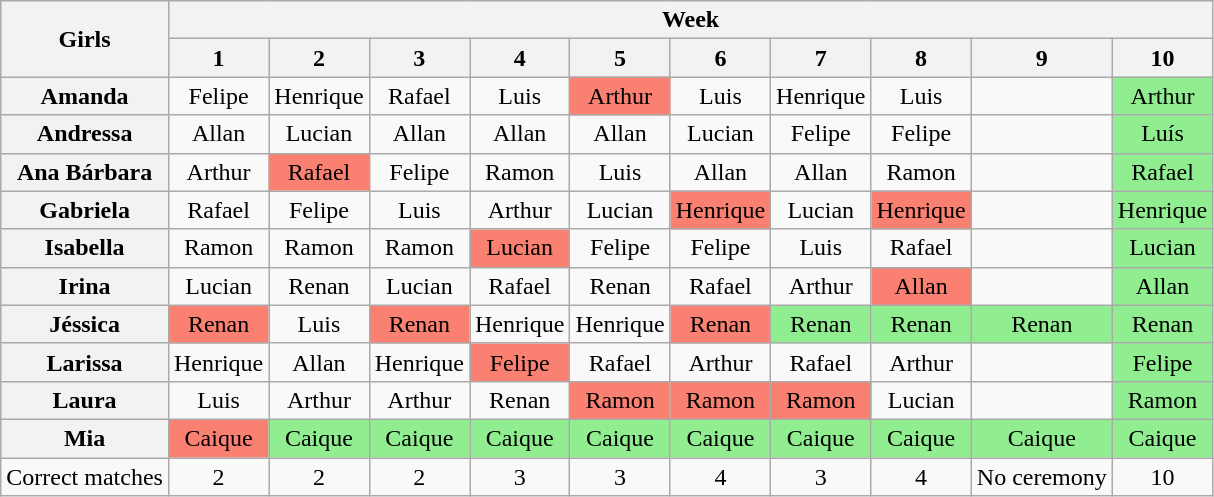<table class="wikitable" style="text-align:center">
<tr>
<th rowspan="2">Girls</th>
<th colspan="10">Week</th>
</tr>
<tr>
<th>1</th>
<th>2</th>
<th>3</th>
<th>4</th>
<th>5</th>
<th>6</th>
<th>7</th>
<th>8</th>
<th>9</th>
<th>10</th>
</tr>
<tr>
<th>Amanda</th>
<td>Felipe</td>
<td>Henrique</td>
<td>Rafael</td>
<td>Luis</td>
<td style="background:Salmon">Arthur</td>
<td>Luis</td>
<td>Henrique</td>
<td>Luis</td>
<td></td>
<td style="background:lightgreen">Arthur</td>
</tr>
<tr>
<th>Andressa</th>
<td>Allan</td>
<td>Lucian</td>
<td>Allan</td>
<td>Allan</td>
<td>Allan</td>
<td>Lucian</td>
<td>Felipe</td>
<td>Felipe</td>
<td></td>
<td style="background:lightgreen">Luís</td>
</tr>
<tr>
<th>Ana Bárbara</th>
<td>Arthur</td>
<td style="background:Salmon">Rafael</td>
<td>Felipe</td>
<td>Ramon</td>
<td>Luis</td>
<td>Allan</td>
<td>Allan</td>
<td>Ramon</td>
<td></td>
<td style="background:lightgreen">Rafael</td>
</tr>
<tr>
<th>Gabriela</th>
<td>Rafael</td>
<td>Felipe</td>
<td>Luis</td>
<td>Arthur</td>
<td>Lucian</td>
<td style="background:Salmon">Henrique</td>
<td>Lucian</td>
<td style="background:Salmon">Henrique</td>
<td></td>
<td style="background:lightgreen">Henrique</td>
</tr>
<tr>
<th>Isabella</th>
<td>Ramon</td>
<td>Ramon</td>
<td>Ramon</td>
<td style="background:Salmon">Lucian</td>
<td>Felipe</td>
<td>Felipe</td>
<td>Luis</td>
<td>Rafael</td>
<td></td>
<td style="background:lightgreen">Lucian</td>
</tr>
<tr>
<th>Irina</th>
<td>Lucian</td>
<td>Renan</td>
<td>Lucian</td>
<td>Rafael</td>
<td>Renan</td>
<td>Rafael</td>
<td>Arthur</td>
<td style="background:Salmon">Allan</td>
<td></td>
<td style="background:lightgreen">Allan</td>
</tr>
<tr>
<th>Jéssica</th>
<td style="background:Salmon">Renan</td>
<td>Luis</td>
<td style="background:Salmon">Renan</td>
<td>Henrique</td>
<td>Henrique</td>
<td style="background:Salmon">Renan</td>
<td style="background:lightgreen">Renan</td>
<td style="background:lightgreen">Renan</td>
<td style="background:lightgreen">Renan</td>
<td style="background:lightgreen">Renan</td>
</tr>
<tr>
<th>Larissa</th>
<td>Henrique</td>
<td>Allan</td>
<td>Henrique</td>
<td style="background:Salmon">Felipe</td>
<td>Rafael</td>
<td>Arthur</td>
<td>Rafael</td>
<td>Arthur</td>
<td></td>
<td style="background:lightgreen">Felipe</td>
</tr>
<tr>
<th>Laura</th>
<td>Luis</td>
<td>Arthur</td>
<td>Arthur</td>
<td>Renan</td>
<td style="background:Salmon">Ramon</td>
<td style="background:Salmon">Ramon</td>
<td style="background:Salmon">Ramon</td>
<td>Lucian</td>
<td></td>
<td style="background:lightgreen">Ramon</td>
</tr>
<tr>
<th>Mia</th>
<td style="background:Salmon">Caique</td>
<td style="background:lightgreen">Caique</td>
<td style="background:lightgreen">Caique</td>
<td style="background:lightgreen">Caique</td>
<td style="background:lightgreen">Caique</td>
<td style="background:lightgreen">Caique</td>
<td style="background:lightgreen">Caique</td>
<td style="background:lightgreen">Caique</td>
<td style="background:lightgreen">Caique</td>
<td style="background:lightgreen">Caique</td>
</tr>
<tr>
<td>Correct matches</td>
<td>2</td>
<td>2</td>
<td>2</td>
<td>3</td>
<td>3</td>
<td>4</td>
<td>3</td>
<td>4</td>
<td>No ceremony</td>
<td>10</td>
</tr>
</table>
